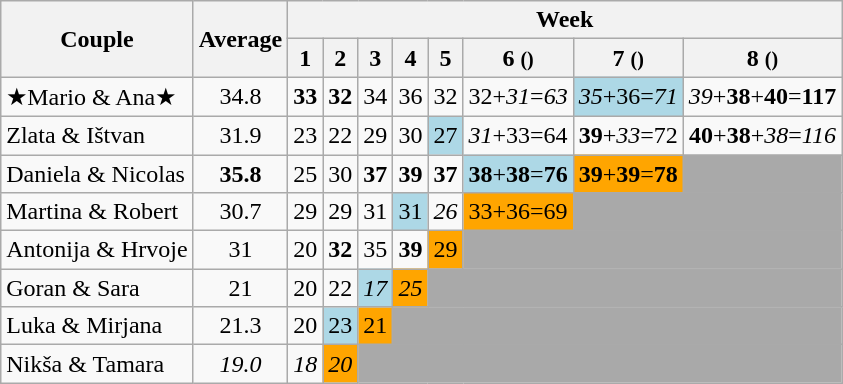<table class="wikitable">
<tr>
<th rowspan="2">Couple</th>
<th rowspan="2">Average</th>
<th colspan="8">Week</th>
</tr>
<tr>
<th>1</th>
<th>2</th>
<th>3</th>
<th>4</th>
<th>5</th>
<th>6 <small>()</small></th>
<th>7 <small>()</small></th>
<th>8 <small>()</small></th>
</tr>
<tr>
<td><span>★</span>Mario & Ana<span>★</span></td>
<td align=center>34.8</td>
<td align=center><span><strong>33</strong></span></td>
<td align=center><span><strong>32</strong></span></td>
<td align=center><span>34</span></td>
<td align=center><span>36</span></td>
<td align=center><span>32</span></td>
<td align=center><span>32</span>+<span><em>31</em></span>=<em>63</em></td>
<td align=center bgcolor="lightblue"><span><em>35</em></span>+<span>36</span>=<em>71</em></td>
<td align=center><span><em>39</em></span>+<span><strong>38</strong></span>+<span><strong>40</strong></span>=<strong>117</strong></td>
</tr>
<tr>
<td>Zlata & Ištvan</td>
<td align=center>31.9</td>
<td align=center><span>23</span></td>
<td align=center><span>22</span></td>
<td align=center><span>29</span></td>
<td align=center><span>30</span></td>
<td align=center bgcolor="lightblue"><span>27</span></td>
<td align=center><span><em>31</em></span>+<span>33</span>=64</td>
<td align=center><span><strong>39</strong></span>+<span><em>33</em></span>=72</td>
<td align=center><span><strong>40</strong></span>+<span><strong>38</strong></span>+<span><em>38</em></span>=<em>116</em></td>
</tr>
<tr>
<td>Daniela & Nicolas</td>
<td align=center><strong>35.8</strong></td>
<td align=center><span>25</span></td>
<td align=center><span>30</span></td>
<td align=center><span><strong>37</strong></span></td>
<td align=center><span><strong>39</strong></span></td>
<td align=center><span><strong>37</strong></span></td>
<td align=center bgcolor="lightblue"><span><strong>38</strong></span>+<span><strong>38</strong></span>=<strong>76</strong></td>
<td align=center bgcolor="orange"><span><strong>39</strong></span>+<span><strong>39</strong></span>=<strong>78</strong></td>
<td align=center bgcolor="darkgray"></td>
</tr>
<tr>
<td>Martina & Robert</td>
<td align=center>30.7</td>
<td align=center><span>29</span></td>
<td align=center><span>29</span></td>
<td align=center><span>31</span></td>
<td align=center bgcolor="lightblue"><span>31</span></td>
<td align=center><span><em>26</em></span></td>
<td align=center bgcolor="orange"><span>33</span>+<span>36</span>=69</td>
<td colspan="2" bgcolor="darkgray"></td>
</tr>
<tr>
<td>Antonija & Hrvoje</td>
<td align=center>31</td>
<td align=center><span>20</span></td>
<td align=center><span><strong>32</strong></span></td>
<td align=center><span>35</span></td>
<td align=center><span><strong>39</strong></span></td>
<td align=center bgcolor="orange"><span>29</span></td>
<td colspan="3" bgcolor="darkgray"></td>
</tr>
<tr>
<td>Goran & Sara</td>
<td align=center>21</td>
<td align=center><span>20</span></td>
<td align=center><span>22</span></td>
<td align=center bgcolor="lightblue"><span><em>17</em></span></td>
<td align=center bgcolor="orange"><span><em>25</em></span></td>
<td colspan="4" bgcolor="darkgray"></td>
</tr>
<tr>
<td>Luka & Mirjana</td>
<td align=center>21.3</td>
<td align=center><span>20</span></td>
<td align=center bgcolor="lightblue"><span>23</span></td>
<td align=center bgcolor="orange"><span>21</span></td>
<td colspan="5" bgcolor="darkgray"></td>
</tr>
<tr>
<td>Nikša & Tamara</td>
<td align=center><em>19.0</em></td>
<td align=center><span><em>18</em></span></td>
<td align=center bgcolor="orange"><span><em>20</em></span></td>
<td colspan="6" bgcolor="darkgray"></td>
</tr>
</table>
